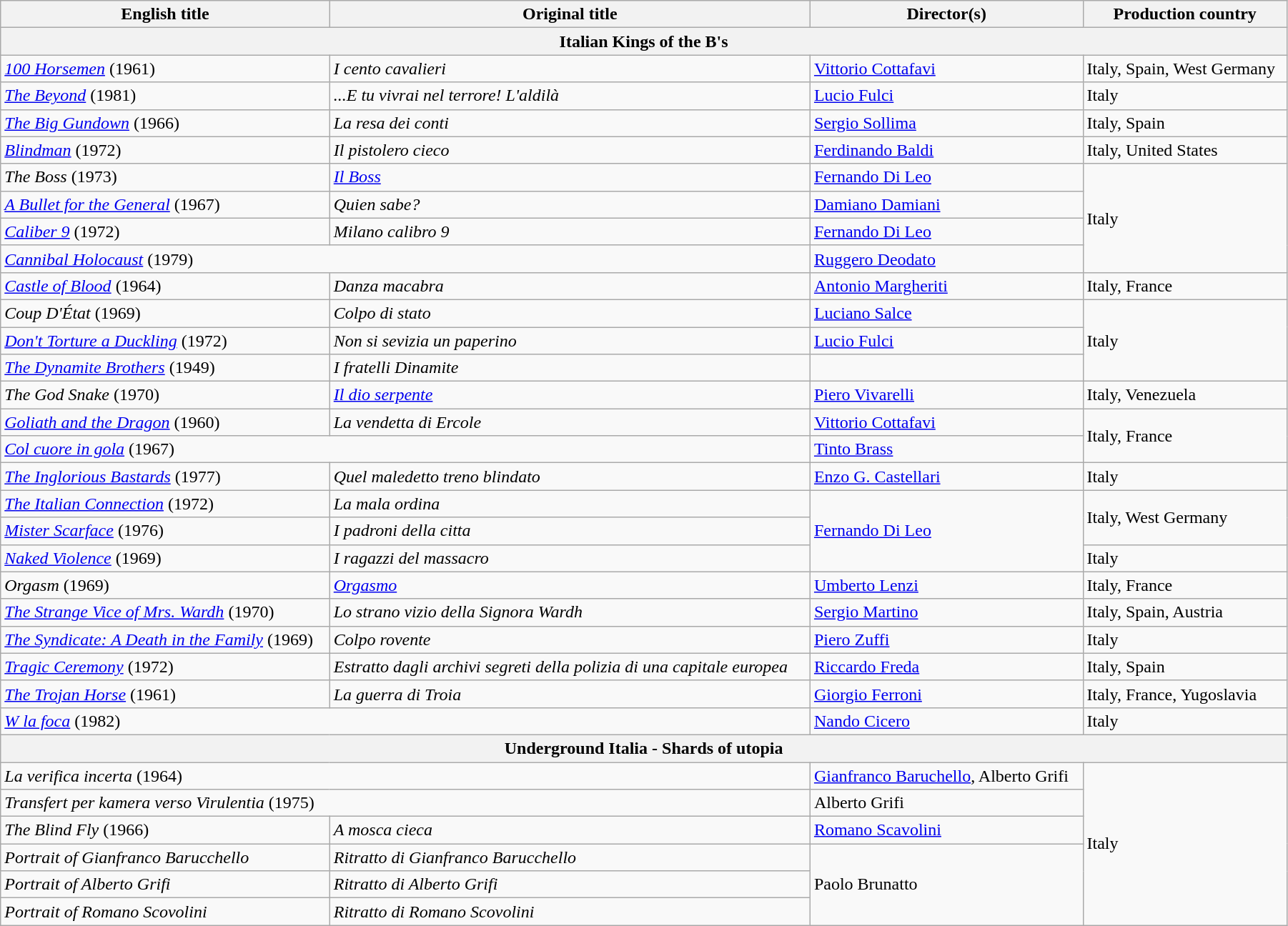<table class="wikitable" style="width:95%; margin-bottom:0px">
<tr>
<th>English title</th>
<th>Original title</th>
<th>Director(s)</th>
<th>Production country</th>
</tr>
<tr>
<th colspan="4">Italian Kings of the B's</th>
</tr>
<tr>
<td><em><a href='#'>100 Horsemen</a></em> (1961)</td>
<td data-sort-value="Cento"><em>I cento cavalieri</em></td>
<td data-sort-value="Cottafavi"><a href='#'>Vittorio Cottafavi</a></td>
<td>Italy, Spain, West Germany</td>
</tr>
<tr>
<td data-sort-value="Beyond"><em><a href='#'>The Beyond</a></em> (1981)</td>
<td><em>...E tu vivrai nel terrore! L'aldilà</em></td>
<td data-sort-value="Fulci"><a href='#'>Lucio Fulci</a></td>
<td>Italy</td>
</tr>
<tr>
<td data-sort-value="Big"><em><a href='#'>The Big Gundown</a></em> (1966)</td>
<td data-sort-value="Resa"><em>La resa dei conti</em></td>
<td data-sort-value="Sollima"><a href='#'>Sergio Sollima</a></td>
<td>Italy, Spain</td>
</tr>
<tr>
<td><em><a href='#'>Blindman</a></em> (1972)</td>
<td data-sort-value="Pistolero"><em>Il pistolero cieco</em></td>
<td data-sort-value="Baldi"><a href='#'>Ferdinando Baldi</a></td>
<td>Italy, United States</td>
</tr>
<tr>
<td data-sort-value="Boss"><em>The Boss</em> (1973)</td>
<td data-sort-value="Boss"><em><a href='#'>Il Boss</a></em></td>
<td data-sort-value="Di Leo"><a href='#'>Fernando Di Leo</a></td>
<td rowspan="4">Italy</td>
</tr>
<tr>
<td data-sort-value="Bullet"><em><a href='#'>A Bullet for the General</a></em> (1967)</td>
<td><em>Quien sabe?</em></td>
<td data-sort-value="Damiani"><a href='#'>Damiano Damiani</a></td>
</tr>
<tr>
<td><em><a href='#'>Caliber 9</a></em> (1972)</td>
<td><em>Milano calibro 9</em></td>
<td data-sort-value="Di Leo"><a href='#'>Fernando Di Leo</a></td>
</tr>
<tr>
<td colspan=2><em><a href='#'>Cannibal Holocaust</a></em> (1979)</td>
<td data-sort-value="Deodato"><a href='#'>Ruggero Deodato</a></td>
</tr>
<tr>
<td><em><a href='#'>Castle of Blood</a></em> (1964)</td>
<td><em>Danza macabra</em></td>
<td data-sort-value="Margheriti"><a href='#'>Antonio Margheriti</a></td>
<td>Italy, France</td>
</tr>
<tr>
<td><em>Coup D'État</em> (1969)</td>
<td><em>Colpo di stato</em></td>
<td data-sort-value="Salce"><a href='#'>Luciano Salce</a></td>
<td rowspan="3">Italy</td>
</tr>
<tr>
<td><em><a href='#'>Don't Torture a Duckling</a></em> (1972)</td>
<td><em>Non si sevizia un paperino</em></td>
<td data-sort-value="Fulci"><a href='#'>Lucio Fulci</a></td>
</tr>
<tr>
<td data-sort-value="Dynamite"><em><a href='#'>The Dynamite Brothers</a></em> (1949)</td>
<td data-sort-value="Fratelli"><em>I fratelli Dinamite</em></td>
<td data-sort-value="Pagot"><a href='#'></a></td>
</tr>
<tr>
<td data-sort-value="God"><em>The God Snake</em> (1970)</td>
<td data-sort-value="Dio"><em><a href='#'>Il dio serpente</a></em></td>
<td data-sort-value="Vivarelli"><a href='#'>Piero Vivarelli</a></td>
<td>Italy, Venezuela</td>
</tr>
<tr>
<td><em><a href='#'>Goliath and the Dragon</a></em> (1960)</td>
<td data-sort-value="Vendetta"><em>La vendetta di Ercole</em></td>
<td data-sort-value="Cottafavi"><a href='#'>Vittorio Cottafavi</a></td>
<td rowspan="2">Italy, France</td>
</tr>
<tr>
<td colspan="2"><em><a href='#'>Col cuore in gola</a></em> (1967)</td>
<td data-sort-value="Brass"><a href='#'>Tinto Brass</a></td>
</tr>
<tr>
<td data-sort-value="Inglorious"><em><a href='#'>The Inglorious Bastards</a></em> (1977)</td>
<td><em>Quel maledetto treno blindato</em></td>
<td data-sort-value="Castellari"><a href='#'>Enzo G. Castellari</a></td>
<td>Italy</td>
</tr>
<tr>
<td data-sort-value="Italian"><em><a href='#'>The Italian Connection</a></em> (1972)</td>
<td data-sort-value="Mala"><em>La mala ordina</em></td>
<td rowspan="3" data-sort-value="Di Leo"><a href='#'>Fernando Di Leo</a></td>
<td rowspan="2">Italy, West Germany</td>
</tr>
<tr>
<td><em><a href='#'>Mister Scarface</a></em> (1976)</td>
<td data-sort-value="Padroni"><em>I padroni della citta</em></td>
</tr>
<tr>
<td><em><a href='#'>Naked Violence</a></em> (1969)</td>
<td data-sort-value="Ragazzi"><em>I ragazzi del massacro</em></td>
<td>Italy</td>
</tr>
<tr>
<td><em>Orgasm</em> (1969)</td>
<td><em><a href='#'>Orgasmo</a></em></td>
<td data-sort-value=" Lenzi"><a href='#'>Umberto Lenzi</a></td>
<td>Italy, France</td>
</tr>
<tr>
<td data-sort-value="Strange"><em><a href='#'>The Strange Vice of Mrs. Wardh</a></em> (1970)</td>
<td data-sort-value="Strano"><em>Lo strano vizio della Signora Wardh</em></td>
<td data-sort-value="Martino"><a href='#'>Sergio Martino</a></td>
<td>Italy, Spain, Austria</td>
</tr>
<tr>
<td data-sort-value="Syndicate"><em><a href='#'>The Syndicate: A Death in the Family</a></em> (1969)</td>
<td><em>Colpo rovente</em></td>
<td data-sort-value="Zuffi"><a href='#'>Piero Zuffi</a></td>
<td>Italy</td>
</tr>
<tr>
<td><em><a href='#'>Tragic Ceremony</a></em> (1972)</td>
<td><em>Estratto dagli archivi segreti della polizia di una capitale europea</em></td>
<td data-sort-value="Freda"><a href='#'>Riccardo Freda</a></td>
<td>Italy, Spain</td>
</tr>
<tr>
<td data-sort-value="Trojan"><em><a href='#'>The Trojan Horse</a></em> (1961)</td>
<td data-sort-value="Guerra"><em>La guerra di Troia</em></td>
<td data-sort-value="Ferroni"><a href='#'>Giorgio Ferroni</a></td>
<td>Italy, France, Yugoslavia</td>
</tr>
<tr>
<td colspan="2"><em><a href='#'>W la foca</a></em> (1982)</td>
<td><a href='#'>Nando Cicero</a></td>
<td>Italy</td>
</tr>
<tr>
<th colspan="4">Underground Italia - Shards of utopia</th>
</tr>
<tr>
<td colspan="2"><em>La verifica incerta</em> (1964)</td>
<td><a href='#'>Gianfranco Baruchello</a>, Alberto Grifi</td>
<td rowspan="6">Italy</td>
</tr>
<tr>
<td colspan="2"><em>Transfert per kamera verso Virulentia</em> (1975)</td>
<td>Alberto Grifi</td>
</tr>
<tr>
<td><em>The Blind Fly</em> (1966)</td>
<td><em>A mosca cieca</em></td>
<td><a href='#'>Romano Scavolini</a></td>
</tr>
<tr>
<td><em>Portrait of Gianfranco Barucchello</em></td>
<td><em>Ritratto di Gianfranco Barucchello</em></td>
<td rowspan="3">Paolo Brunatto</td>
</tr>
<tr>
<td><em>Portrait of Alberto Grifi</em></td>
<td><em>Ritratto di Alberto Grifi</em></td>
</tr>
<tr>
<td><em>Portrait of Romano Scovolini</em></td>
<td><em>Ritratto di Romano Scovolini</em></td>
</tr>
</table>
